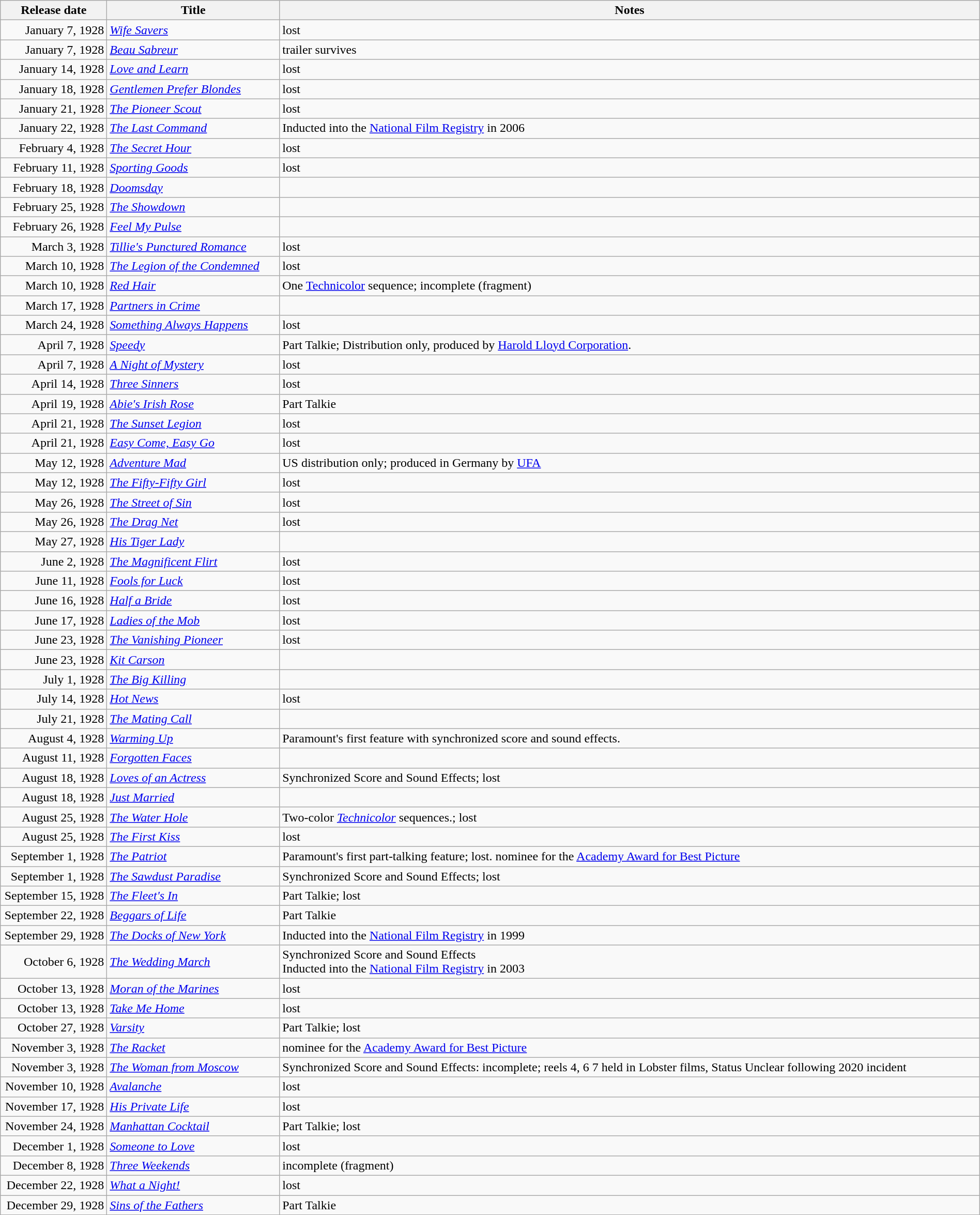<table class="wikitable sortable" style="width:100%;">
<tr>
<th scope="col" style="width:130px;">Release date</th>
<th>Title</th>
<th>Notes</th>
</tr>
<tr>
<td style="text-align:right;">January 7, 1928</td>
<td><em><a href='#'>Wife Savers</a></em></td>
<td>lost</td>
</tr>
<tr>
<td style="text-align:right;">January 7, 1928</td>
<td><em><a href='#'>Beau Sabreur</a></em></td>
<td>trailer survives</td>
</tr>
<tr>
<td style="text-align:right;">January 14, 1928</td>
<td><em><a href='#'>Love and Learn</a></em></td>
<td>lost</td>
</tr>
<tr>
<td style="text-align:right;">January 18, 1928</td>
<td><em><a href='#'>Gentlemen Prefer Blondes</a></em></td>
<td>lost</td>
</tr>
<tr>
<td style="text-align:right;">January 21, 1928</td>
<td><em><a href='#'>The Pioneer Scout</a></em></td>
<td>lost</td>
</tr>
<tr>
<td style="text-align:right;">January 22, 1928</td>
<td><em><a href='#'>The Last Command</a></em></td>
<td>Inducted into the <a href='#'>National Film Registry</a> in 2006</td>
</tr>
<tr>
<td style="text-align:right;">February 4, 1928</td>
<td><em><a href='#'>The Secret Hour</a></em></td>
<td>lost</td>
</tr>
<tr>
<td style="text-align:right;">February 11, 1928</td>
<td><em><a href='#'>Sporting Goods</a></em></td>
<td>lost</td>
</tr>
<tr>
<td style="text-align:right;">February 18, 1928</td>
<td><em><a href='#'>Doomsday</a></em></td>
<td></td>
</tr>
<tr>
<td style="text-align:right;">February 25, 1928</td>
<td><em><a href='#'>The Showdown</a></em></td>
<td></td>
</tr>
<tr>
<td style="text-align:right;">February 26, 1928</td>
<td><em><a href='#'>Feel My Pulse</a></em></td>
<td></td>
</tr>
<tr>
<td style="text-align:right;">March 3, 1928</td>
<td><em><a href='#'>Tillie's Punctured Romance</a></em></td>
<td>lost</td>
</tr>
<tr>
<td style="text-align:right;">March 10, 1928</td>
<td><em><a href='#'>The Legion of the Condemned</a></em></td>
<td>lost</td>
</tr>
<tr>
<td style="text-align:right;">March 10, 1928</td>
<td><em><a href='#'>Red Hair</a></em></td>
<td>One <a href='#'>Technicolor</a> sequence; incomplete (fragment)</td>
</tr>
<tr>
<td style="text-align:right;">March 17, 1928</td>
<td><em><a href='#'>Partners in Crime</a></em></td>
<td></td>
</tr>
<tr>
<td style="text-align:right;">March 24, 1928</td>
<td><em><a href='#'>Something Always Happens</a></em></td>
<td>lost</td>
</tr>
<tr>
<td style="text-align:right;">April 7, 1928</td>
<td><em><a href='#'>Speedy</a></em></td>
<td>Part Talkie; Distribution only, produced by <a href='#'>Harold Lloyd Corporation</a>.</td>
</tr>
<tr>
<td style="text-align:right;">April 7, 1928</td>
<td><em><a href='#'>A Night of Mystery</a></em></td>
<td>lost</td>
</tr>
<tr>
<td style="text-align:right;">April 14, 1928</td>
<td><em><a href='#'>Three Sinners</a></em></td>
<td>lost</td>
</tr>
<tr>
<td style="text-align:right;">April 19, 1928</td>
<td><em><a href='#'>Abie's Irish Rose</a></em></td>
<td>Part Talkie</td>
</tr>
<tr>
<td style="text-align:right;">April 21, 1928</td>
<td><em><a href='#'>The Sunset Legion</a></em></td>
<td>lost</td>
</tr>
<tr>
<td style="text-align:right;">April 21, 1928</td>
<td><em><a href='#'>Easy Come, Easy Go</a></em></td>
<td>lost</td>
</tr>
<tr>
<td style="text-align:right;">May 12, 1928</td>
<td><em><a href='#'>Adventure Mad</a></em></td>
<td>US distribution only; produced in Germany by <a href='#'>UFA</a></td>
</tr>
<tr>
<td style="text-align:right;">May 12, 1928</td>
<td><em><a href='#'>The Fifty-Fifty Girl</a></em></td>
<td>lost</td>
</tr>
<tr>
<td style="text-align:right;">May 26, 1928</td>
<td><em><a href='#'>The Street of Sin</a></em></td>
<td>lost</td>
</tr>
<tr>
<td style="text-align:right;">May 26, 1928</td>
<td><em><a href='#'>The Drag Net</a></em></td>
<td>lost</td>
</tr>
<tr>
<td style="text-align:right;">May 27, 1928</td>
<td><em><a href='#'>His Tiger Lady</a></em></td>
<td></td>
</tr>
<tr>
<td style="text-align:right;">June 2, 1928</td>
<td><em><a href='#'>The Magnificent Flirt</a></em></td>
<td>lost</td>
</tr>
<tr>
<td style="text-align:right;">June 11, 1928</td>
<td><em><a href='#'>Fools for Luck</a></em></td>
<td>lost</td>
</tr>
<tr>
<td style="text-align:right;">June 16, 1928</td>
<td><em><a href='#'>Half a Bride</a></em></td>
<td>lost</td>
</tr>
<tr>
<td style="text-align:right;">June 17, 1928</td>
<td><em><a href='#'>Ladies of the Mob</a></em></td>
<td>lost</td>
</tr>
<tr>
<td style="text-align:right;">June 23, 1928</td>
<td><em><a href='#'>The Vanishing Pioneer</a></em></td>
<td>lost</td>
</tr>
<tr>
<td style="text-align:right;">June 23, 1928</td>
<td><em><a href='#'>Kit Carson</a></em></td>
<td></td>
</tr>
<tr>
<td style="text-align:right;">July 1, 1928</td>
<td><em><a href='#'>The Big Killing</a></em></td>
<td></td>
</tr>
<tr>
<td style="text-align:right;">July 14, 1928</td>
<td><em><a href='#'>Hot News</a></em></td>
<td>lost</td>
</tr>
<tr>
<td style="text-align:right;">July 21, 1928</td>
<td><em><a href='#'>The Mating Call</a></em></td>
<td></td>
</tr>
<tr>
<td style="text-align:right;">August 4, 1928</td>
<td><em><a href='#'>Warming Up</a></em></td>
<td>Paramount's first feature with synchronized score and sound effects.</td>
</tr>
<tr>
<td style="text-align:right;">August 11, 1928</td>
<td><em><a href='#'>Forgotten Faces</a></em></td>
<td></td>
</tr>
<tr>
<td style="text-align:right;">August 18, 1928</td>
<td><em><a href='#'>Loves of an Actress</a></em></td>
<td>Synchronized Score and Sound Effects; lost</td>
</tr>
<tr>
<td style="text-align:right;">August 18, 1928</td>
<td><em><a href='#'>Just Married</a></em></td>
<td></td>
</tr>
<tr>
<td style="text-align:right;">August 25, 1928</td>
<td><em><a href='#'>The Water Hole</a></em></td>
<td>Two-color <em><a href='#'>Technicolor</a></em> sequences.; lost</td>
</tr>
<tr>
<td style="text-align:right;">August 25, 1928</td>
<td><em><a href='#'>The First Kiss</a></em></td>
<td>lost</td>
</tr>
<tr>
<td style="text-align:right;">September 1, 1928</td>
<td><em><a href='#'>The Patriot</a></em></td>
<td>Paramount's first part-talking feature; lost. nominee for the <a href='#'>Academy Award for Best Picture</a></td>
</tr>
<tr>
<td style="text-align:right;">September 1, 1928</td>
<td><em><a href='#'>The Sawdust Paradise</a></em></td>
<td>Synchronized Score and Sound Effects; lost</td>
</tr>
<tr>
<td style="text-align:right;">September 15, 1928</td>
<td><em><a href='#'>The Fleet's In</a></em></td>
<td>Part Talkie; lost</td>
</tr>
<tr>
<td style="text-align:right;">September 22, 1928</td>
<td><em><a href='#'>Beggars of Life</a></em></td>
<td>Part Talkie</td>
</tr>
<tr>
<td style="text-align:right;">September 29, 1928</td>
<td><em><a href='#'>The Docks of New York</a></em></td>
<td>Inducted into the <a href='#'>National Film Registry</a> in 1999</td>
</tr>
<tr>
<td style="text-align:right;">October 6, 1928</td>
<td><em><a href='#'>The Wedding March</a></em></td>
<td>Synchronized Score and Sound Effects<br>Inducted into the <a href='#'>National Film Registry</a> in 2003</td>
</tr>
<tr>
<td style="text-align:right;">October 13, 1928</td>
<td><em><a href='#'>Moran of the Marines</a></em></td>
<td>lost</td>
</tr>
<tr>
<td style="text-align:right;">October 13, 1928</td>
<td><em><a href='#'>Take Me Home</a></em></td>
<td>lost</td>
</tr>
<tr>
<td style="text-align:right;">October 27, 1928</td>
<td><em><a href='#'>Varsity</a></em></td>
<td>Part Talkie; lost</td>
</tr>
<tr>
<td style="text-align:right;">November 3, 1928</td>
<td><em><a href='#'>The Racket</a></em></td>
<td>nominee for the <a href='#'>Academy Award for Best Picture</a></td>
</tr>
<tr>
<td style="text-align:right;">November 3, 1928</td>
<td><em><a href='#'>The Woman from Moscow</a></em></td>
<td>Synchronized Score and Sound Effects: incomplete; reels 4, 6 7 held in Lobster films, Status Unclear following 2020 incident</td>
</tr>
<tr>
<td style="text-align:right;">November 10, 1928</td>
<td><em><a href='#'>Avalanche</a></em></td>
<td>lost</td>
</tr>
<tr>
<td style="text-align:right;">November 17, 1928</td>
<td><em><a href='#'>His Private Life</a></em></td>
<td>lost</td>
</tr>
<tr>
<td style="text-align:right;">November 24, 1928</td>
<td><em><a href='#'>Manhattan Cocktail</a></em></td>
<td>Part Talkie; lost</td>
</tr>
<tr>
<td style="text-align:right;">December 1, 1928</td>
<td><em><a href='#'>Someone to Love</a></em></td>
<td>lost</td>
</tr>
<tr>
<td style="text-align:right;">December 8, 1928</td>
<td><em><a href='#'>Three Weekends</a></em></td>
<td>incomplete (fragment)</td>
</tr>
<tr>
<td style="text-align:right;">December 22, 1928</td>
<td><em><a href='#'>What a Night!</a></em></td>
<td>lost</td>
</tr>
<tr>
<td style="text-align:right;">December 29, 1928</td>
<td><em><a href='#'>Sins of the Fathers</a></em></td>
<td>Part Talkie</td>
</tr>
<tr>
</tr>
</table>
